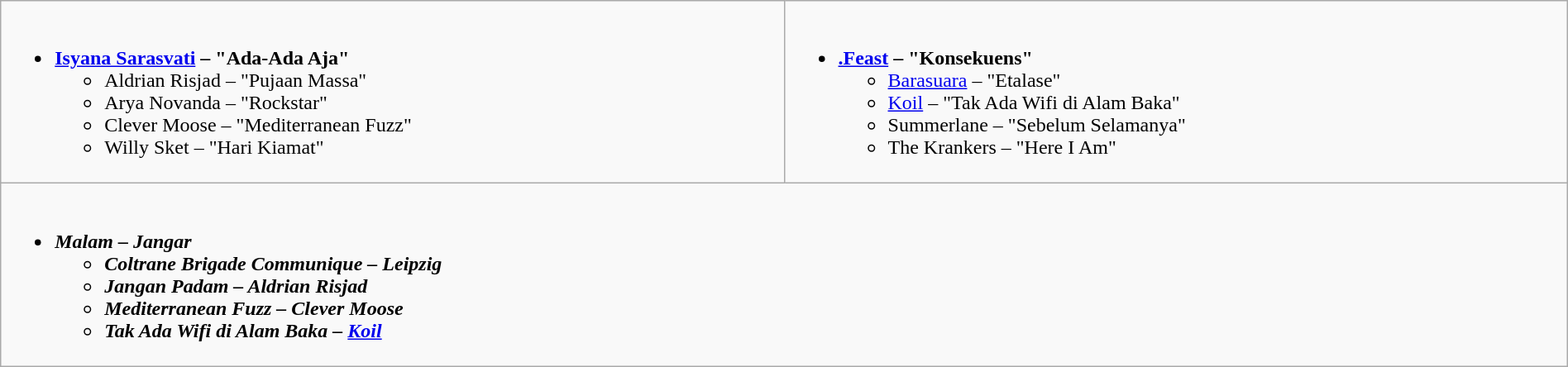<table class="wikitable" width="100%">
<tr>
<td style="vertical-align:top;" width="50%"><br><ul><li><strong><a href='#'>Isyana Sarasvati</a> – "Ada-Ada Aja"</strong><ul><li>Aldrian Risjad – "Pujaan Massa"</li><li>Arya Novanda – "Rockstar"</li><li>Clever Moose – "Mediterranean Fuzz"</li><li>Willy Sket – "Hari Kiamat"</li></ul></li></ul></td>
<td style="vertical-align:top;" width="50%"><br><ul><li><strong><a href='#'>.Feast</a> – "Konsekuens"</strong><ul><li><a href='#'>Barasuara</a> – "Etalase"</li><li><a href='#'>Koil</a> – "Tak Ada Wifi di Alam Baka"</li><li>Summerlane – "Sebelum Selamanya"</li><li>The Krankers – "Here I Am"</li></ul></li></ul></td>
</tr>
<tr>
<td style="vertical-align:top;" width="50%" colspan="2"><br><ul><li><strong><em>Malam<em> – Jangar<strong><ul><li></em>Coltrane Brigade Communique<em> – Leipzig</li><li></em>Jangan Padam<em> – Aldrian Risjad</li><li></em>Mediterranean Fuzz<em> – Clever Moose</li><li></em>Tak Ada Wifi di Alam Baka<em> – <a href='#'>Koil</a></li></ul></li></ul></td>
</tr>
</table>
